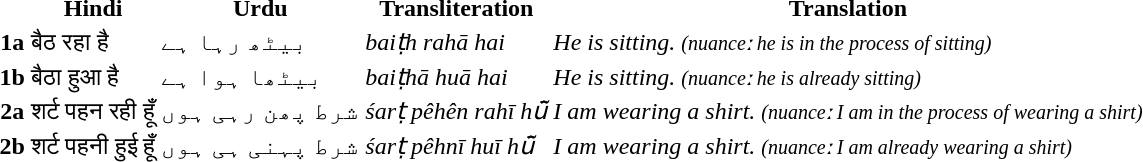<table>
<tr>
<th></th>
<th>Hindi</th>
<th>Urdu</th>
<th>Transliteration</th>
<th>Translation</th>
</tr>
<tr>
<th>1a</th>
<td>बैठ रहा है</td>
<td>بیٹھ رہا ہے</td>
<td><em>baiṭh rahā hai</em></td>
<td><em>He is sitting. <small>(nuanceː he is in the process of sitting)</small></em></td>
</tr>
<tr>
<th>1b</th>
<td>बैठा हुआ है</td>
<td>بیٹھا ہوا ہے</td>
<td><em>baiṭhā huā hai</em></td>
<td><em>He is sitting. <small>(nuanceː he is already sitting)</small></em></td>
</tr>
<tr>
<th>2a</th>
<td>शर्ट पहन रही हूँ</td>
<td>شرط پھن رہی ہوں</td>
<td><em>śarṭ pêhên rahī hū̃</em></td>
<td><em>I am wearing a shirt. <small>(nuanceː I am in the process of wearing a shirt)</small></em></td>
</tr>
<tr>
<th>2b</th>
<td>शर्ट पहनी हुई हूँ</td>
<td>شرط پہنی ہی ہوں</td>
<td><em>śarṭ pêhnī huī hū̃</em></td>
<td><em>I am wearing a shirt. <small>(nuanceː I am already wearing a shirt)</small></em></td>
</tr>
</table>
